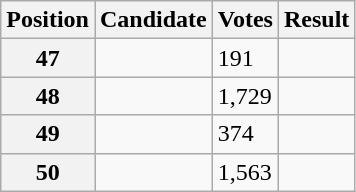<table class="wikitable sortable col3right">
<tr>
<th scope="col">Position</th>
<th scope="col">Candidate</th>
<th scope="col">Votes</th>
<th scope="col">Result</th>
</tr>
<tr>
<th scope="row">47</th>
<td></td>
<td>191</td>
<td></td>
</tr>
<tr>
<th scope="row">48</th>
<td></td>
<td>1,729</td>
<td></td>
</tr>
<tr>
<th scope="row">49</th>
<td></td>
<td>374</td>
<td></td>
</tr>
<tr>
<th scope="row">50</th>
<td></td>
<td>1,563</td>
<td></td>
</tr>
</table>
